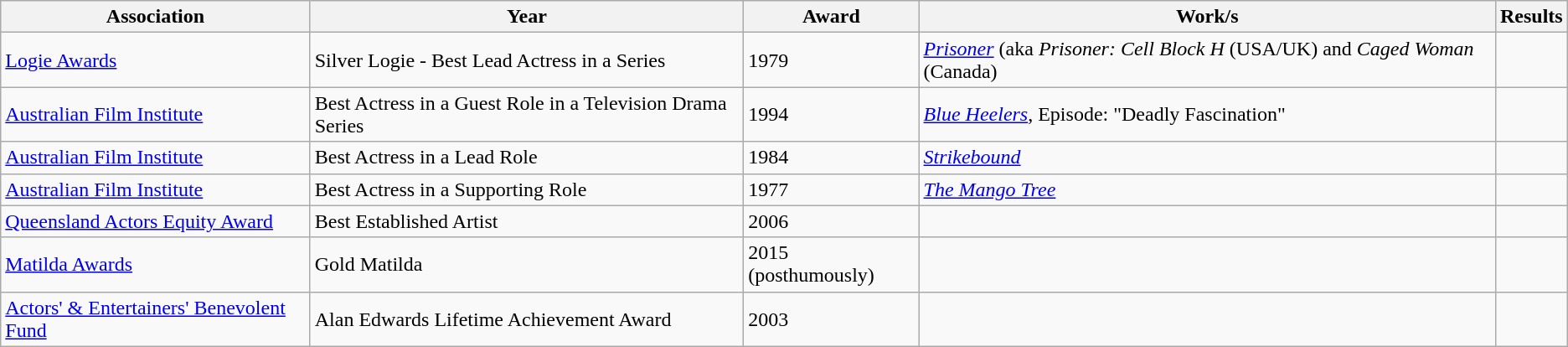<table class="wikitable sortable">
<tr>
<th>Association</th>
<th>Year</th>
<th>Award</th>
<th>Work/s</th>
<th>Results</th>
</tr>
<tr>
<td><a href='#'>Logie Awards</a></td>
<td>Silver Logie - Best Lead Actress in a Series</td>
<td>1979</td>
<td><em><a href='#'>Prisoner</a></em> (aka <em>Prisoner: Cell Block H</em> (USA/UK) and <em>Caged Woman</em> (Canada)</td>
<td></td>
</tr>
<tr>
<td><a href='#'>Australian Film Institute</a></td>
<td>Best Actress in a Guest Role in a Television Drama Series</td>
<td>1994</td>
<td><em><a href='#'>Blue Heelers</a></em>, Episode: "Deadly Fascination"</td>
<td></td>
</tr>
<tr>
<td><a href='#'>Australian Film Institute</a></td>
<td>Best Actress in a Lead Role</td>
<td>1984</td>
<td><em><a href='#'>Strikebound</a></em></td>
<td></td>
</tr>
<tr>
<td><a href='#'>Australian Film Institute</a></td>
<td>Best Actress in a Supporting Role</td>
<td>1977</td>
<td><em><a href='#'>The Mango Tree</a></em></td>
<td></td>
</tr>
<tr>
<td><a href='#'>Queensland Actors Equity Award</a></td>
<td>Best Established Artist</td>
<td>2006</td>
<td></td>
<td></td>
</tr>
<tr>
<td><a href='#'>Matilda Awards</a></td>
<td>Gold Matilda</td>
<td>2015 (posthumously)</td>
<td></td>
<td></td>
</tr>
<tr>
<td><a href='#'>Actors' & Entertainers' Benevolent Fund</a></td>
<td>Alan Edwards Lifetime Achievement Award</td>
<td>2003</td>
<td></td>
<td></td>
</tr>
</table>
